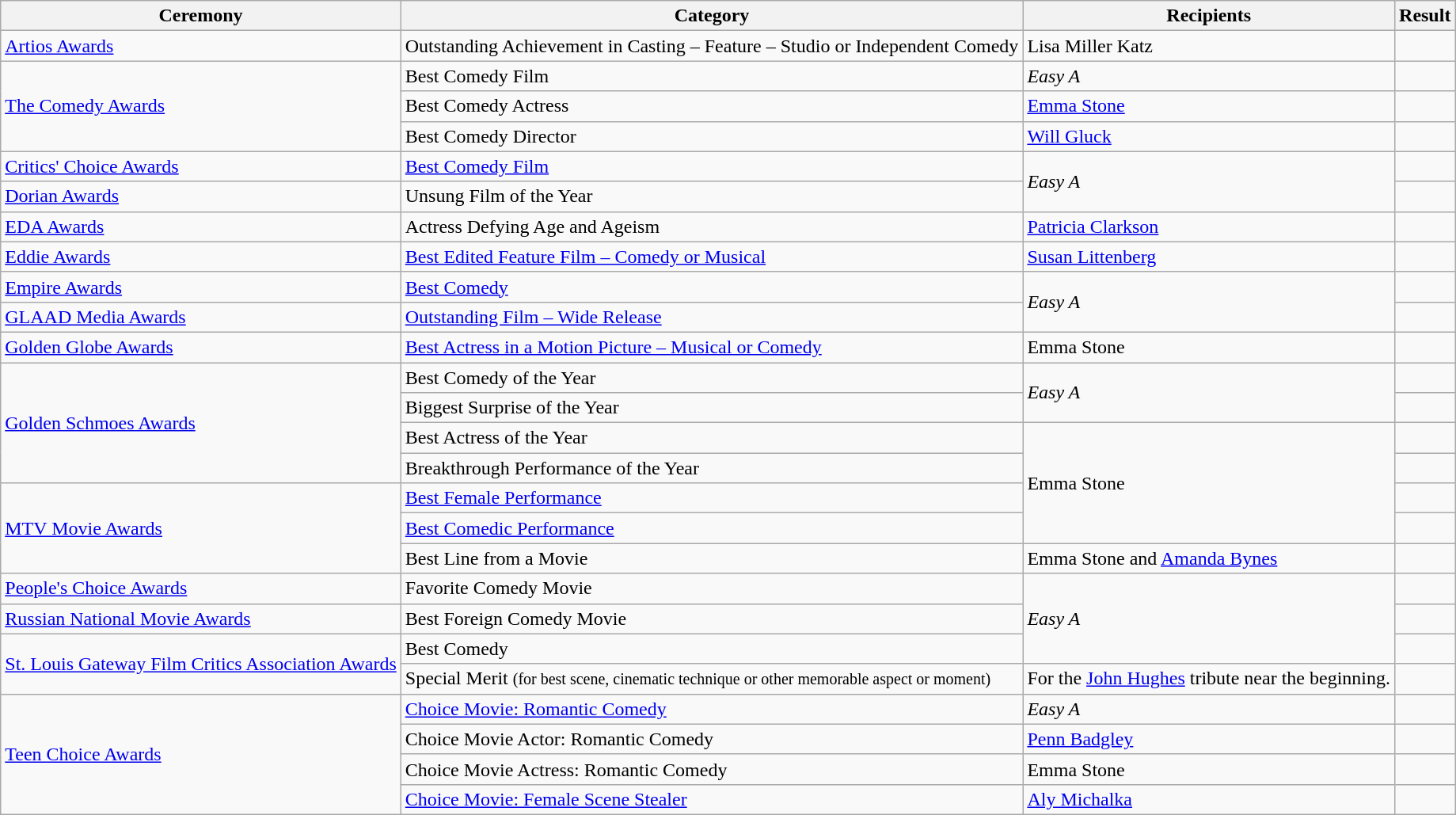<table class="wikitable sortable">
<tr>
<th>Ceremony</th>
<th>Category</th>
<th>Recipients</th>
<th>Result</th>
</tr>
<tr>
<td><a href='#'>Artios Awards</a></td>
<td>Outstanding Achievement in Casting – Feature – Studio or Independent Comedy</td>
<td>Lisa Miller Katz</td>
<td></td>
</tr>
<tr>
<td rowspan="3"><a href='#'>The Comedy Awards</a></td>
<td>Best Comedy Film</td>
<td><em>Easy A</em></td>
<td></td>
</tr>
<tr>
<td>Best Comedy Actress</td>
<td><a href='#'>Emma Stone</a></td>
<td></td>
</tr>
<tr>
<td>Best Comedy Director</td>
<td><a href='#'>Will Gluck</a></td>
<td></td>
</tr>
<tr>
<td><a href='#'>Critics' Choice Awards</a></td>
<td><a href='#'>Best Comedy Film</a></td>
<td rowspan="2"><em>Easy A</em></td>
<td></td>
</tr>
<tr>
<td><a href='#'>Dorian Awards</a></td>
<td>Unsung Film of the Year</td>
<td></td>
</tr>
<tr>
<td><a href='#'>EDA Awards</a></td>
<td>Actress Defying Age and Ageism</td>
<td><a href='#'>Patricia Clarkson</a></td>
<td></td>
</tr>
<tr>
<td><a href='#'>Eddie Awards</a></td>
<td><a href='#'>Best Edited Feature Film – Comedy or Musical</a></td>
<td><a href='#'>Susan Littenberg</a></td>
<td></td>
</tr>
<tr>
<td><a href='#'>Empire Awards</a></td>
<td><a href='#'>Best Comedy</a></td>
<td rowspan="2"><em>Easy A</em></td>
<td></td>
</tr>
<tr>
<td><a href='#'>GLAAD Media Awards</a></td>
<td><a href='#'>Outstanding Film – Wide Release</a></td>
<td></td>
</tr>
<tr>
<td><a href='#'>Golden Globe Awards</a></td>
<td><a href='#'>Best Actress in a Motion Picture – Musical or Comedy</a></td>
<td>Emma Stone</td>
<td></td>
</tr>
<tr>
<td rowspan="4"><a href='#'>Golden Schmoes Awards</a></td>
<td>Best Comedy of the Year</td>
<td rowspan="2"><em>Easy A</em></td>
<td></td>
</tr>
<tr>
<td>Biggest Surprise of the Year</td>
<td></td>
</tr>
<tr>
<td>Best Actress of the Year</td>
<td rowspan="4">Emma Stone</td>
<td></td>
</tr>
<tr>
<td>Breakthrough Performance of the Year</td>
<td></td>
</tr>
<tr>
<td rowspan="3"><a href='#'>MTV Movie Awards</a></td>
<td><a href='#'>Best Female Performance</a></td>
<td></td>
</tr>
<tr>
<td><a href='#'>Best Comedic Performance</a></td>
<td></td>
</tr>
<tr>
<td>Best Line from a Movie</td>
<td>Emma Stone and <a href='#'>Amanda Bynes</a></td>
<td></td>
</tr>
<tr>
<td><a href='#'>People's Choice Awards</a></td>
<td>Favorite Comedy Movie</td>
<td rowspan="3"><em>Easy A</em></td>
<td></td>
</tr>
<tr>
<td><a href='#'>Russian National Movie Awards</a></td>
<td>Best Foreign Comedy Movie</td>
<td></td>
</tr>
<tr>
<td rowspan="2"><a href='#'>St. Louis Gateway Film Critics Association Awards</a></td>
<td>Best Comedy</td>
<td></td>
</tr>
<tr>
<td>Special Merit <small>(for best scene, cinematic technique or other memorable aspect or moment)</small></td>
<td>For the <a href='#'>John Hughes</a> tribute near the beginning.</td>
<td></td>
</tr>
<tr>
<td rowspan="4"><a href='#'>Teen Choice Awards</a></td>
<td><a href='#'>Choice Movie: Romantic Comedy</a></td>
<td><em>Easy A</em></td>
<td></td>
</tr>
<tr>
<td>Choice Movie Actor: Romantic Comedy</td>
<td><a href='#'>Penn Badgley</a></td>
<td></td>
</tr>
<tr>
<td>Choice Movie Actress: Romantic Comedy</td>
<td>Emma Stone</td>
<td></td>
</tr>
<tr>
<td><a href='#'>Choice Movie: Female Scene Stealer</a></td>
<td><a href='#'>Aly Michalka</a></td>
<td></td>
</tr>
</table>
